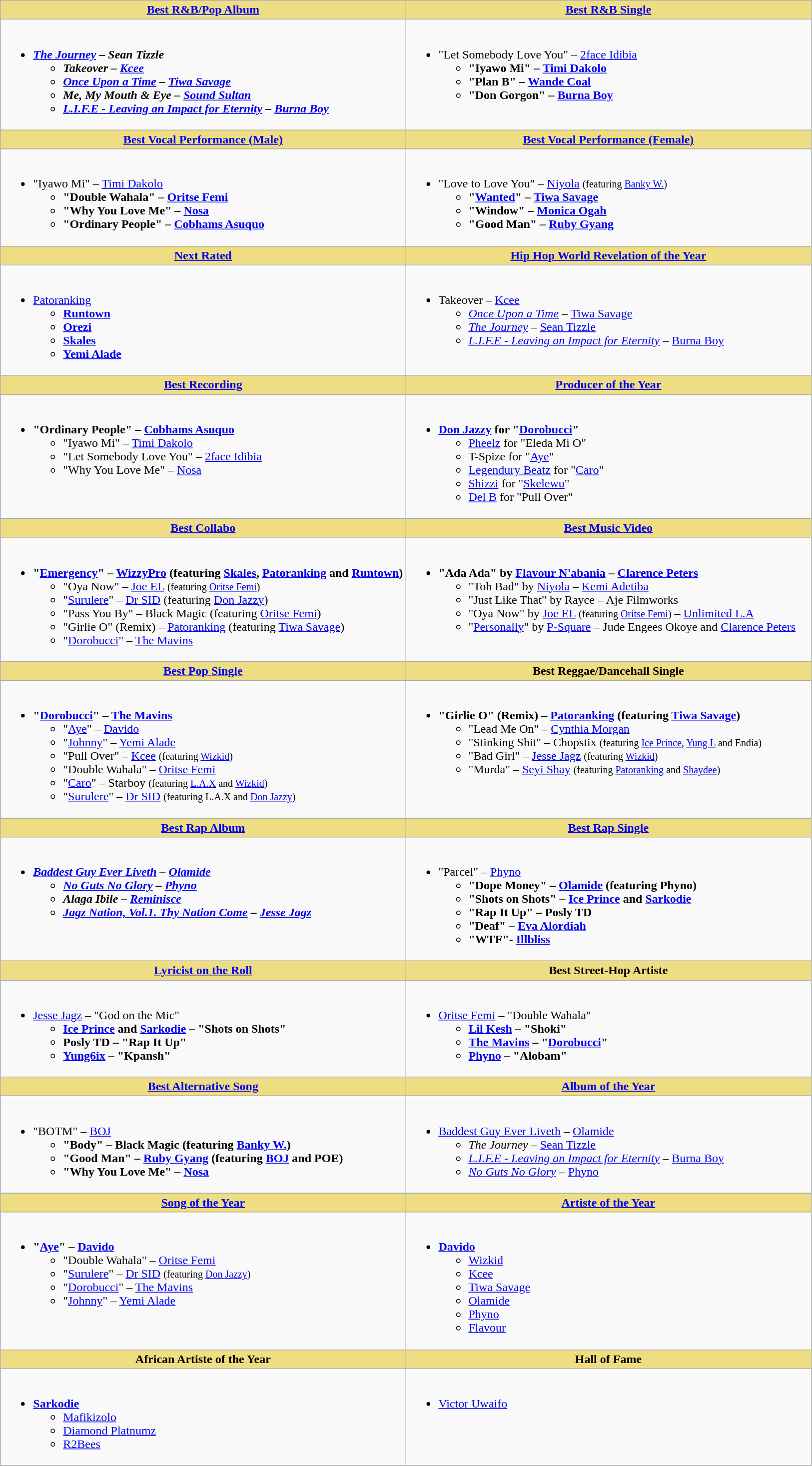<table class="wikitable">
<tr>
<th style="background:#EEDD82; width:50%"><a href='#'>Best R&B/Pop Album</a></th>
<th style="background:#EEDD82; width:50%"><a href='#'>Best R&B Single</a></th>
</tr>
<tr>
<td valign="top"><br><ul><li> <strong><em><a href='#'>The Journey</a><em> – Sean Tizzle<strong><ul><li></em>Takeover<em> – <a href='#'>Kcee</a></li><li></em><a href='#'>Once Upon a Time</a><em> – <a href='#'>Tiwa Savage</a></li><li></em>Me, My Mouth & Eye<em> – <a href='#'>Sound Sultan</a></li><li></em><a href='#'>L.I.F.E - Leaving an Impact for Eternity</a><em> – <a href='#'>Burna Boy</a></li></ul></li></ul></td>
<td valign="top"><br><ul><li> </strong>"Let Somebody Love You" – <a href='#'>2face Idibia</a><strong><ul><li>"Iyawo Mi" – <a href='#'>Timi Dakolo</a></li><li>"Plan B" – <a href='#'>Wande Coal</a></li><li>"Don Gorgon" – <a href='#'>Burna Boy</a></li></ul></li></ul></td>
</tr>
<tr>
<th style="background:#EEDD82; width:50%"><a href='#'>Best Vocal Performance (Male)</a></th>
<th style="background:#EEDD82; width:50%"><a href='#'>Best Vocal Performance (Female)</a></th>
</tr>
<tr>
<td valign="top"><br><ul><li> </strong>"Iyawo Mi" – <a href='#'>Timi Dakolo</a><strong><ul><li>"Double Wahala" – <a href='#'>Oritse Femi</a></li><li>"Why You Love Me" – <a href='#'>Nosa</a></li><li>"Ordinary People" – <a href='#'>Cobhams Asuquo</a></li></ul></li></ul></td>
<td valign="top"><br><ul><li> </strong>"Love to Love You" – <a href='#'>Niyola</a> <small>(featuring <a href='#'>Banky W.</a>)</small><strong><ul><li>"<a href='#'>Wanted</a>" – <a href='#'>Tiwa Savage</a></li><li>"Window" – <a href='#'>Monica Ogah</a></li><li>"Good Man" – <a href='#'>Ruby Gyang</a></li></ul></li></ul></td>
</tr>
<tr>
<th style="background:#EEDD82; width:50%"><a href='#'>Next Rated</a></th>
<th style="background:#EEDD82; width:50%"><a href='#'>Hip Hop World Revelation of the Year</a></th>
</tr>
<tr>
<td valign="top"><br><ul><li> </strong><a href='#'>Patoranking</a><strong><ul><li><a href='#'>Runtown</a></li><li><a href='#'>Orezi</a></li><li><a href='#'>Skales</a></li><li><a href='#'>Yemi Alade</a></li></ul></li></ul></td>
<td valign="top"><br><ul><li> </em></strong>Takeover</em> – <a href='#'>Kcee</a></strong><ul><li><em><a href='#'>Once Upon a Time</a></em> – <a href='#'>Tiwa Savage</a></li><li><em><a href='#'>The Journey</a></em> – <a href='#'>Sean Tizzle</a></li><li><em><a href='#'>L.I.F.E - Leaving an Impact for Eternity</a></em> – <a href='#'>Burna Boy</a></li></ul></li></ul></td>
</tr>
<tr>
<th style="background:#EEDD82; width:50%"><a href='#'>Best Recording</a></th>
<th style="background:#EEDD82; width:50%"><a href='#'>Producer of the Year</a></th>
</tr>
<tr>
<td valign="top"><br><ul><li> <strong>"Ordinary People" – <a href='#'>Cobhams Asuquo</a></strong><ul><li>"Iyawo Mi" – <a href='#'>Timi Dakolo</a></li><li>"Let Somebody Love You" – <a href='#'>2face Idibia</a></li><li>"Why You Love Me" – <a href='#'>Nosa</a></li></ul></li></ul></td>
<td valign="top"><br><ul><li> <strong><a href='#'>Don Jazzy</a> for "<a href='#'>Dorobucci</a>"</strong><ul><li><a href='#'>Pheelz</a> for "Eleda Mi O"</li><li>T-Spize  for "<a href='#'>Aye</a>"</li><li><a href='#'>Legendury Beatz</a> for "<a href='#'>Caro</a>"</li><li><a href='#'>Shizzi</a> for "<a href='#'>Skelewu</a>"</li><li><a href='#'>Del B</a> for "Pull Over"</li></ul></li></ul></td>
</tr>
<tr>
<th style="background:#EEDD82; width:50%"><a href='#'>Best Collabo</a></th>
<th style="background:#EEDD82; width:50%"><a href='#'>Best Music Video</a></th>
</tr>
<tr>
<td valign="top"><br><ul><li> <strong>"<a href='#'>Emergency</a>" – <a href='#'>WizzyPro</a> <span>(featuring <a href='#'>Skales</a>, <a href='#'>Patoranking</a> and <a href='#'>Runtown</a>)</span></strong><ul><li>"Oya Now" – <a href='#'>Joe EL</a> <small>(featuring <a href='#'>Oritse Femi</a>)</small></li><li>"<a href='#'>Surulere</a>" – <a href='#'>Dr SID</a> <span>(featuring <a href='#'>Don Jazzy</a>)</span></li><li>"Pass You By" – Black Magic <span>(featuring <a href='#'>Oritse Femi</a>)</span></li><li>"Girlie O" (Remix) – <a href='#'>Patoranking</a> <span>(featuring <a href='#'>Tiwa Savage</a>)</span></li><li>"<a href='#'>Dorobucci</a>" – <a href='#'>The Mavins</a></li></ul></li></ul></td>
<td valign="top"><br><ul><li> <strong>"Ada Ada" by <a href='#'>Flavour N'abania</a> – <a href='#'>Clarence Peters</a></strong><ul><li>"Toh Bad" by <a href='#'>Niyola</a> – <a href='#'>Kemi Adetiba</a></li><li>"Just Like That" by Rayce – Aje Filmworks</li><li>"Oya Now" by <a href='#'>Joe EL</a> <small>(featuring <a href='#'>Oritse Femi</a>)</small> – <a href='#'>Unlimited L.A</a></li><li>"<a href='#'>Personally</a>" by <a href='#'>P-Square</a> – Jude Engees Okoye and <a href='#'>Clarence Peters</a></li></ul></li></ul></td>
</tr>
<tr>
<th style="background:#EEDD82; width:50%"><a href='#'>Best Pop Single</a></th>
<th style="background:#EEDD82; width:50%">Best Reggae/Dancehall Single</th>
</tr>
<tr>
<td valign="top"><br><ul><li> <strong>"<a href='#'>Dorobucci</a>" – <a href='#'>The Mavins</a></strong><ul><li>"<a href='#'>Aye</a>" – <a href='#'>Davido</a></li><li>"<a href='#'>Johnny</a>" – <a href='#'>Yemi Alade</a></li><li>"Pull Over" – <a href='#'>Kcee</a> <small>(featuring <a href='#'>Wizkid</a>)</small></li><li>"Double Wahala" – <a href='#'>Oritse Femi</a></li><li>"<a href='#'>Caro</a>" – Starboy <small>(featuring <a href='#'>L.A.X</a> and <a href='#'>Wizkid</a>)</small></li><li>"<a href='#'>Surulere</a>" – <a href='#'>Dr SID</a> <small>(featuring L.A.X and <a href='#'>Don Jazzy</a>)</small></li></ul></li></ul></td>
<td valign="top"><br><ul><li> <strong>"Girlie O" (Remix) – <a href='#'>Patoranking</a> <span>(featuring <a href='#'>Tiwa Savage</a>)</span></strong><ul><li>"Lead Me On" – <a href='#'>Cynthia Morgan</a></li><li>"Stinking Shit" – Chopstix <small>(featuring <a href='#'>Ice Prince</a>, <a href='#'>Yung L</a> and Endia)</small></li><li>"Bad Girl" – <a href='#'>Jesse Jagz</a> <small>(featuring <a href='#'>Wizkid</a>)</small></li><li>"Murda" – <a href='#'>Seyi Shay</a> <small>(featuring <a href='#'>Patoranking</a> and <a href='#'>Shaydee</a>)</small></li></ul></li></ul></td>
</tr>
<tr>
<th style="background:#EEDD82; width:50%"><a href='#'>Best Rap Album</a></th>
<th style="background:#EEDD82; width:50%"><a href='#'>Best Rap Single</a></th>
</tr>
<tr>
<td valign="top"><br><ul><li> <strong><em><a href='#'>Baddest Guy Ever Liveth</a><em> – <a href='#'>Olamide</a><strong><ul><li></em><a href='#'>No Guts No Glory</a><em> – <a href='#'>Phyno</a></li><li></em>Alaga Ibile<em> – <a href='#'>Reminisce</a></li><li></em><a href='#'>Jagz Nation, Vol.1. Thy Nation Come</a><em> – <a href='#'>Jesse Jagz</a></li></ul></li></ul></td>
<td valign="top"><br><ul><li> </strong>"Parcel" – <a href='#'>Phyno</a><strong><ul><li>"Dope Money" – <a href='#'>Olamide</a> <span>(featuring Phyno)</span></li><li>"Shots on Shots" –  <a href='#'>Ice Prince</a> and <a href='#'>Sarkodie</a></li><li>"Rap It Up" – Posly TD</li><li>"Deaf" – <a href='#'>Eva Alordiah</a></li><li>"WTF"- <a href='#'>Illbliss</a></li></ul></li></ul></td>
</tr>
<tr>
<th style="background:#EEDD82; width:50%"><a href='#'>Lyricist on the Roll</a></th>
<th style="background:#EEDD82; width:50%">Best Street-Hop Artiste</th>
</tr>
<tr>
<td valign="top"><br><ul><li> </strong><a href='#'>Jesse Jagz</a> – "God on the Mic"<strong><ul><li><a href='#'>Ice Prince</a> and <a href='#'>Sarkodie</a> – "Shots on Shots"</li><li>Posly TD – "Rap It Up"</li><li><a href='#'>Yung6ix</a> – "Kpansh"</li></ul></li></ul></td>
<td valign="top"><br><ul><li> </strong><a href='#'>Oritse Femi</a> – "Double Wahala"<strong><ul><li><a href='#'>Lil Kesh</a> – "Shoki"</li><li><a href='#'>The Mavins</a> – "<a href='#'>Dorobucci</a>"</li><li><a href='#'>Phyno</a> – "Alobam"</li></ul></li></ul></td>
</tr>
<tr>
<th style="background:#EEDD82; width:50%"><a href='#'>Best Alternative Song</a></th>
<th style="background:#EEDD82; width:50%"><a href='#'>Album of the Year</a></th>
</tr>
<tr>
<td valign="top"><br><ul><li> </strong>"BOTM" – <a href='#'>BOJ</a><strong><ul><li>"Body" – Black Magic <span>(featuring <a href='#'>Banky W.</a>)</span></li><li>"Good Man" – <a href='#'>Ruby Gyang</a> <span>(featuring <a href='#'>BOJ</a> and POE)</span></li><li>"Why You Love Me" – <a href='#'>Nosa</a></li></ul></li></ul></td>
<td valign="top"><br><ul><li> </em></strong><a href='#'>Baddest Guy Ever Liveth</a></em> – <a href='#'>Olamide</a></strong><ul><li><em>The Journey</em> – <a href='#'>Sean Tizzle</a></li><li><em><a href='#'>L.I.F.E - Leaving an Impact for Eternity</a></em> – <a href='#'>Burna Boy</a></li><li><em><a href='#'>No Guts No Glory</a></em> – <a href='#'>Phyno</a></li></ul></li></ul></td>
</tr>
<tr>
<th style="background:#EEDD82; width:50%"><a href='#'>Song of the Year</a></th>
<th style="background:#EEDD82; width:50%"><a href='#'>Artiste of the Year</a></th>
</tr>
<tr>
<td valign="top"><br><ul><li> <strong>"<a href='#'>Aye</a>" – <a href='#'>Davido</a></strong><ul><li>"Double Wahala" – <a href='#'>Oritse Femi</a></li><li>"<a href='#'>Surulere</a>" – <a href='#'>Dr SID</a> <small>(featuring <a href='#'>Don Jazzy</a>)</small></li><li>"<a href='#'>Dorobucci</a>" – <a href='#'>The Mavins</a></li><li>"<a href='#'>Johnny</a>" – <a href='#'>Yemi Alade</a></li></ul></li></ul></td>
<td valign="top"><br><ul><li> <strong><a href='#'>Davido</a></strong><ul><li><a href='#'>Wizkid</a></li><li><a href='#'>Kcee</a></li><li><a href='#'>Tiwa Savage</a></li><li><a href='#'>Olamide</a></li><li><a href='#'>Phyno</a></li><li><a href='#'>Flavour</a></li></ul></li></ul></td>
</tr>
<tr>
<th style="background:#EEDD82; width:50%">African Artiste of the Year</th>
<th style="background:#EEDD82; width:50%">Hall of Fame</th>
</tr>
<tr>
<td valign="top"><br><ul><li> <strong> <a href='#'>Sarkodie</a></strong><ul><li> <a href='#'>Mafikizolo</a></li><li> <a href='#'>Diamond Platnumz</a></li><li>  <a href='#'>R2Bees</a></li></ul></li></ul></td>
<td valign="top"><br><ul><li><a href='#'>Victor Uwaifo</a></li></ul></td>
</tr>
</table>
